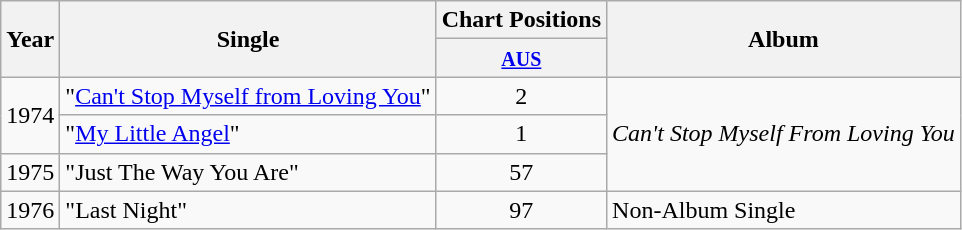<table class="wikitable">
<tr>
<th rowspan="2">Year</th>
<th rowspan="2">Single</th>
<th colspan="1">Chart Positions</th>
<th rowspan="2">Album</th>
</tr>
<tr>
<th><small><a href='#'>AUS</a></small></th>
</tr>
<tr>
<td rowspan="2">1974</td>
<td>"<a href='#'>Can't Stop Myself from Loving You</a>"</td>
<td align="center">2</td>
<td rowspan="3"><em>Can't Stop Myself From Loving You</em></td>
</tr>
<tr>
<td>"<a href='#'>My Little Angel</a>"</td>
<td align="center">1</td>
</tr>
<tr>
<td rowspan="1">1975</td>
<td>"Just The Way You Are"</td>
<td align="center">57</td>
</tr>
<tr>
<td rowspan="1">1976</td>
<td>"Last Night"</td>
<td align="center">97</td>
<td rowspan="1">Non-Album Single</td>
</tr>
</table>
